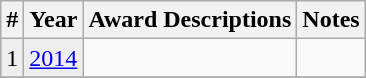<table class="wikitable">
<tr>
<th>#</th>
<th>Year</th>
<th>Award Descriptions</th>
<th>Notes</th>
</tr>
<tr>
<td style="background:#eeeeee">1</td>
<td style="background:#eeeeee"><a href='#'>2014</a></td>
<td></td>
<td></td>
</tr>
<tr>
</tr>
</table>
